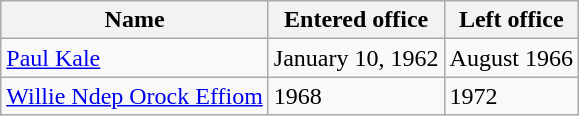<table class="wikitable">
<tr>
<th>Name</th>
<th>Entered office</th>
<th>Left office</th>
</tr>
<tr>
<td><a href='#'>Paul Kale</a></td>
<td>January 10, 1962</td>
<td>August 1966</td>
</tr>
<tr>
<td><a href='#'>Willie Ndep Orock Effiom</a></td>
<td>1968</td>
<td>1972</td>
</tr>
</table>
